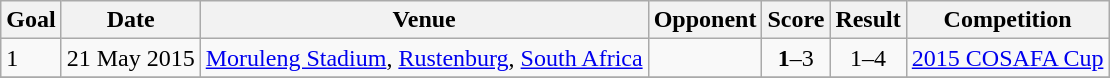<table class="wikitable plainrowheaders sortable">
<tr>
<th>Goal</th>
<th>Date</th>
<th>Venue</th>
<th>Opponent</th>
<th>Score</th>
<th>Result</th>
<th>Competition</th>
</tr>
<tr>
<td>1</td>
<td>21 May 2015</td>
<td><a href='#'>Moruleng Stadium</a>, <a href='#'>Rustenburg</a>, <a href='#'>South Africa</a></td>
<td></td>
<td align=center><strong>1</strong>–3</td>
<td align=center>1–4</td>
<td><a href='#'>2015 COSAFA Cup</a></td>
</tr>
<tr>
</tr>
</table>
